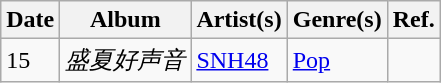<table class="wikitable">
<tr>
<th>Date</th>
<th>Album</th>
<th>Artist(s)</th>
<th>Genre(s)</th>
<th>Ref.</th>
</tr>
<tr>
<td>15</td>
<td><em>盛夏好声音</em></td>
<td><a href='#'>SNH48</a></td>
<td><a href='#'>Pop</a></td>
<td></td>
</tr>
</table>
